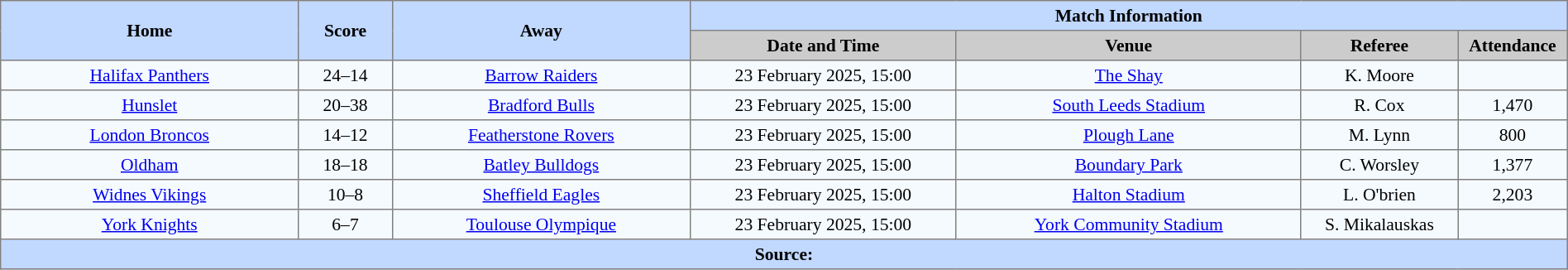<table border=1 style="border-collapse:collapse; font-size:90%; text-align:center;" cellpadding=3 cellspacing=0 width=100%>
<tr bgcolor=#C1D8FF>
<th scope="col" rowspan=2 width=19%>Home</th>
<th scope="col" rowspan=2 width=6%>Score</th>
<th scope="col" rowspan=2 width=19%>Away</th>
<th colspan=4>Match Information</th>
</tr>
<tr bgcolor=#CCCCCC>
<th scope="col" width=17%>Date and Time</th>
<th scope="col" width=22%>Venue</th>
<th scope="col" width=10%>Referee</th>
<th scope="col" width=7%>Attendance</th>
</tr>
<tr bgcolor=#F5FAFF>
<td> <a href='#'>Halifax Panthers</a></td>
<td>24–14</td>
<td> <a href='#'>Barrow Raiders</a></td>
<td>23 February 2025, 15:00</td>
<td><a href='#'>The Shay</a></td>
<td>K. Moore</td>
<td></td>
</tr>
<tr bgcolor=#F5FAFF>
<td> <a href='#'>Hunslet</a></td>
<td>20–38</td>
<td> <a href='#'>Bradford Bulls</a></td>
<td>23 February 2025, 15:00</td>
<td><a href='#'>South Leeds Stadium</a></td>
<td>R. Cox</td>
<td>1,470</td>
</tr>
<tr bgcolor=#F5FAFF>
<td> <a href='#'>London Broncos</a></td>
<td>14–12</td>
<td> <a href='#'>Featherstone Rovers</a></td>
<td>23 February 2025, 15:00</td>
<td><a href='#'>Plough Lane</a></td>
<td>M. Lynn</td>
<td>800</td>
</tr>
<tr bgcolor=#F5FAFF>
<td> <a href='#'>Oldham</a></td>
<td>18–18</td>
<td> <a href='#'>Batley Bulldogs</a></td>
<td>23 February 2025, 15:00</td>
<td><a href='#'>Boundary Park</a></td>
<td>C. Worsley</td>
<td>1,377</td>
</tr>
<tr bgcolor=#F5FAFF>
<td> <a href='#'>Widnes Vikings</a></td>
<td>10–8</td>
<td> <a href='#'>Sheffield Eagles</a></td>
<td>23 February 2025, 15:00</td>
<td><a href='#'>Halton Stadium</a></td>
<td>L. O'brien</td>
<td>2,203</td>
</tr>
<tr bgcolor=#F5FAFF>
<td> <a href='#'>York Knights</a></td>
<td>6–7</td>
<td> <a href='#'>Toulouse Olympique</a></td>
<td>23 February 2025, 15:00</td>
<td><a href='#'>York Community Stadium</a></td>
<td>S. Mikalauskas</td>
<td></td>
</tr>
<tr style="background:#c1d8ff;">
<th colspan=7>Source:</th>
</tr>
</table>
